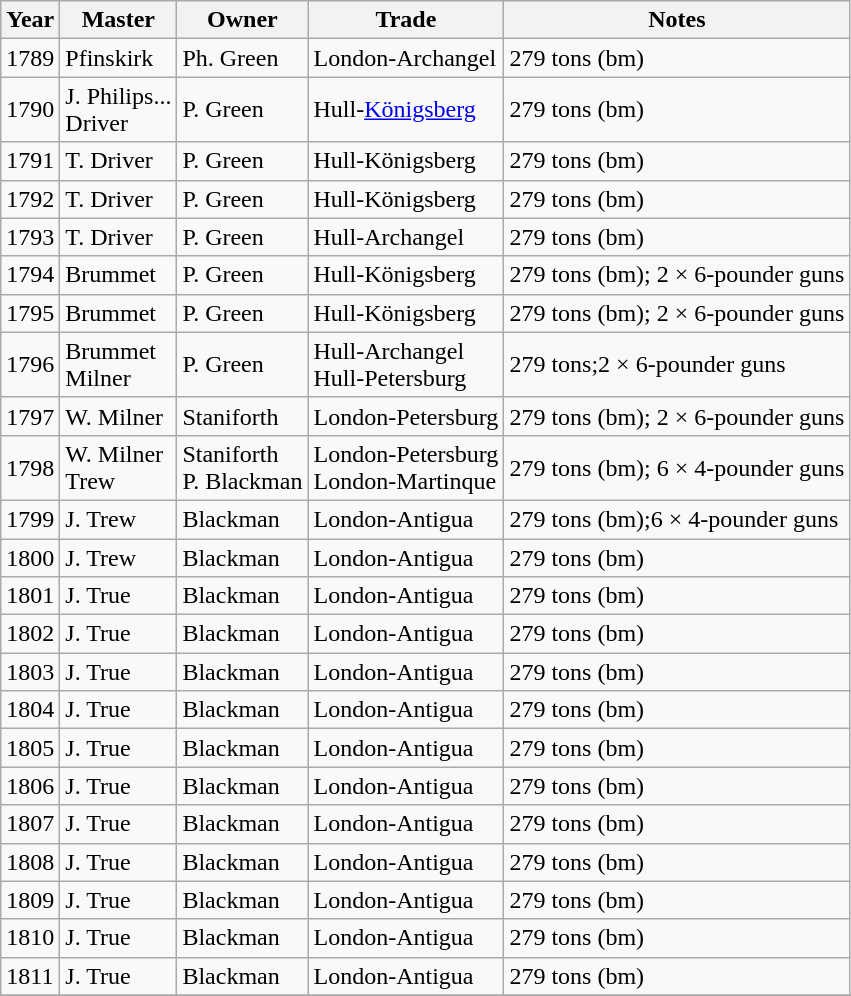<table class="sortable wikitable">
<tr>
<th>Year</th>
<th>Master</th>
<th>Owner</th>
<th>Trade</th>
<th>Notes</th>
</tr>
<tr>
<td>1789</td>
<td>Pfinskirk</td>
<td>Ph. Green</td>
<td>London-Archangel</td>
<td>279 tons (bm)</td>
</tr>
<tr>
<td>1790</td>
<td>J. Philips...<br>Driver</td>
<td>P. Green</td>
<td>Hull-<a href='#'>Königsberg</a></td>
<td>279 tons (bm)</td>
</tr>
<tr>
<td>1791</td>
<td>T. Driver</td>
<td>P. Green</td>
<td>Hull-Königsberg</td>
<td>279 tons (bm)</td>
</tr>
<tr>
<td>1792</td>
<td>T. Driver</td>
<td>P. Green</td>
<td>Hull-Königsberg</td>
<td>279 tons (bm)</td>
</tr>
<tr>
<td>1793</td>
<td>T. Driver</td>
<td>P. Green</td>
<td>Hull-Archangel</td>
<td>279 tons (bm)</td>
</tr>
<tr>
<td>1794</td>
<td>Brummet</td>
<td>P. Green</td>
<td>Hull-Königsberg</td>
<td>279 tons (bm); 2 × 6-pounder guns </td>
</tr>
<tr>
<td>1795</td>
<td>Brummet</td>
<td>P. Green</td>
<td>Hull-Königsberg</td>
<td>279 tons (bm); 2 × 6-pounder guns </td>
</tr>
<tr>
<td>1796</td>
<td>Brummet<br>Milner</td>
<td>P. Green</td>
<td>Hull-Archangel<br>Hull-Petersburg</td>
<td>279 tons;2 × 6-pounder guns </td>
</tr>
<tr>
<td>1797</td>
<td>W. Milner</td>
<td>Staniforth</td>
<td>London-Petersburg</td>
<td>279 tons (bm); 2 × 6-pounder guns </td>
</tr>
<tr>
<td>1798</td>
<td>W. Milner<br>Trew</td>
<td>Staniforth<br>P. Blackman</td>
<td>London-Petersburg<br>London-Martinque</td>
<td>279 tons (bm); 6 × 4-pounder guns </td>
</tr>
<tr>
<td>1799</td>
<td>J. Trew</td>
<td>Blackman</td>
<td>London-Antigua</td>
<td>279 tons (bm);6 × 4-pounder guns </td>
</tr>
<tr>
<td>1800</td>
<td>J. Trew</td>
<td>Blackman</td>
<td>London-Antigua</td>
<td>279 tons (bm)</td>
</tr>
<tr>
<td>1801</td>
<td>J. True</td>
<td>Blackman</td>
<td>London-Antigua</td>
<td>279 tons (bm)</td>
</tr>
<tr>
<td>1802</td>
<td>J. True</td>
<td>Blackman</td>
<td>London-Antigua</td>
<td>279 tons (bm)</td>
</tr>
<tr>
<td>1803</td>
<td>J. True</td>
<td>Blackman</td>
<td>London-Antigua</td>
<td>279 tons (bm)</td>
</tr>
<tr>
<td>1804</td>
<td>J. True</td>
<td>Blackman</td>
<td>London-Antigua</td>
<td>279 tons (bm)</td>
</tr>
<tr>
<td>1805</td>
<td>J. True</td>
<td>Blackman</td>
<td>London-Antigua</td>
<td>279 tons (bm)</td>
</tr>
<tr>
<td>1806</td>
<td>J. True</td>
<td>Blackman</td>
<td>London-Antigua</td>
<td>279 tons (bm)</td>
</tr>
<tr>
<td>1807</td>
<td>J. True</td>
<td>Blackman</td>
<td>London-Antigua</td>
<td>279 tons (bm)</td>
</tr>
<tr>
<td>1808</td>
<td>J. True</td>
<td>Blackman</td>
<td>London-Antigua</td>
<td>279 tons (bm)</td>
</tr>
<tr>
<td>1809</td>
<td>J. True</td>
<td>Blackman</td>
<td>London-Antigua</td>
<td>279 tons (bm)</td>
</tr>
<tr>
<td>1810</td>
<td>J. True</td>
<td>Blackman</td>
<td>London-Antigua</td>
<td>279 tons (bm)</td>
</tr>
<tr>
<td>1811</td>
<td>J. True</td>
<td>Blackman</td>
<td>London-Antigua</td>
<td>279 tons (bm)</td>
</tr>
<tr>
</tr>
</table>
